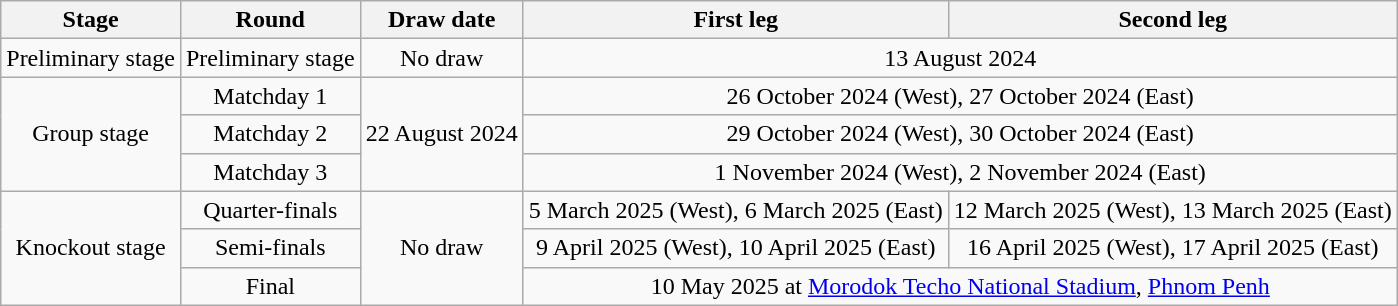<table class="wikitable" style="text-align:center">
<tr>
<th>Stage</th>
<th>Round</th>
<th>Draw date</th>
<th>First leg</th>
<th>Second leg</th>
</tr>
<tr>
<td>Preliminary stage</td>
<td>Preliminary stage</td>
<td>No draw</td>
<td colspan=2>13 August 2024</td>
</tr>
<tr>
<td rowspan=3>Group stage</td>
<td>Matchday 1</td>
<td rowspan="3">22 August 2024</td>
<td colspan=2>26 October 2024 (West), 27 October 2024 (East)</td>
</tr>
<tr>
<td>Matchday 2</td>
<td colspan=2>29 October 2024 (West), 30 October 2024 (East)</td>
</tr>
<tr>
<td>Matchday 3</td>
<td colspan=2>1 November 2024 (West), 2 November 2024 (East)</td>
</tr>
<tr>
<td rowspan=3>Knockout stage</td>
<td>Quarter-finals</td>
<td rowspan="3">No draw</td>
<td>5 March 2025 (West), 6 March 2025 (East)</td>
<td>12 March 2025 (West), 13 March 2025 (East)</td>
</tr>
<tr>
<td>Semi-finals</td>
<td>9 April 2025 (West), 10 April 2025 (East)</td>
<td>16 April 2025 (West), 17 April 2025 (East)</td>
</tr>
<tr>
<td>Final</td>
<td colspan=2>10 May 2025 at <a href='#'>Morodok Techo National Stadium</a>, <a href='#'>Phnom Penh</a></td>
</tr>
</table>
